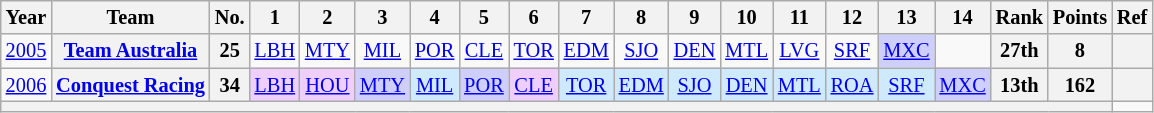<table class="wikitable" style="text-align:center; font-size:85%">
<tr>
<th>Year</th>
<th>Team</th>
<th>No.</th>
<th>1</th>
<th>2</th>
<th>3</th>
<th>4</th>
<th>5</th>
<th>6</th>
<th>7</th>
<th>8</th>
<th>9</th>
<th>10</th>
<th>11</th>
<th>12</th>
<th>13</th>
<th>14</th>
<th>Rank</th>
<th>Points</th>
<th>Ref</th>
</tr>
<tr>
<td><a href='#'>2005</a></td>
<th nowrap><a href='#'>Team Australia</a></th>
<th>25</th>
<td><a href='#'>LBH</a></td>
<td><a href='#'>MTY</a></td>
<td><a href='#'>MIL</a></td>
<td><a href='#'>POR</a></td>
<td><a href='#'>CLE</a></td>
<td><a href='#'>TOR</a></td>
<td><a href='#'>EDM</a></td>
<td><a href='#'>SJO</a></td>
<td><a href='#'>DEN</a></td>
<td><a href='#'>MTL</a></td>
<td><a href='#'>LVG</a></td>
<td><a href='#'>SRF</a></td>
<td style="background:#CFCFFF;"><a href='#'>MXC</a><br></td>
<td> </td>
<th>27th</th>
<th>8</th>
<th></th>
</tr>
<tr>
<td><a href='#'>2006</a></td>
<th nowrap><a href='#'>Conquest Racing</a></th>
<th>34</th>
<td style="background:#EFCFFF;"><a href='#'>LBH</a><br></td>
<td style="background:#EFCFFF;"><a href='#'>HOU</a><br></td>
<td style="background:#CFCFFF;"><a href='#'>MTY</a><br></td>
<td style="background:#CFEAFF;"><a href='#'>MIL</a><br></td>
<td style="background:#CFCFFF;"><a href='#'>POR</a><br></td>
<td style="background:#EFCFFF;"><a href='#'>CLE</a><br></td>
<td style="background:#CFEAFF;"><a href='#'>TOR</a><br></td>
<td style="background:#CFEAFF;"><a href='#'>EDM</a><br></td>
<td style="background:#CFEAFF;"><a href='#'>SJO</a><br></td>
<td style="background:#CFEAFF;"><a href='#'>DEN</a><br></td>
<td style="background:#CFEAFF;"><a href='#'>MTL</a><br></td>
<td style="background:#CFEAFF;"><a href='#'>ROA</a><br></td>
<td style="background:#CFEAFF;"><a href='#'>SRF</a><br></td>
<td style="background:#CFCFFF;"><a href='#'>MXC</a><br></td>
<th>13th</th>
<th>162</th>
<th></th>
</tr>
<tr>
<th colspan="19"></th>
</tr>
</table>
